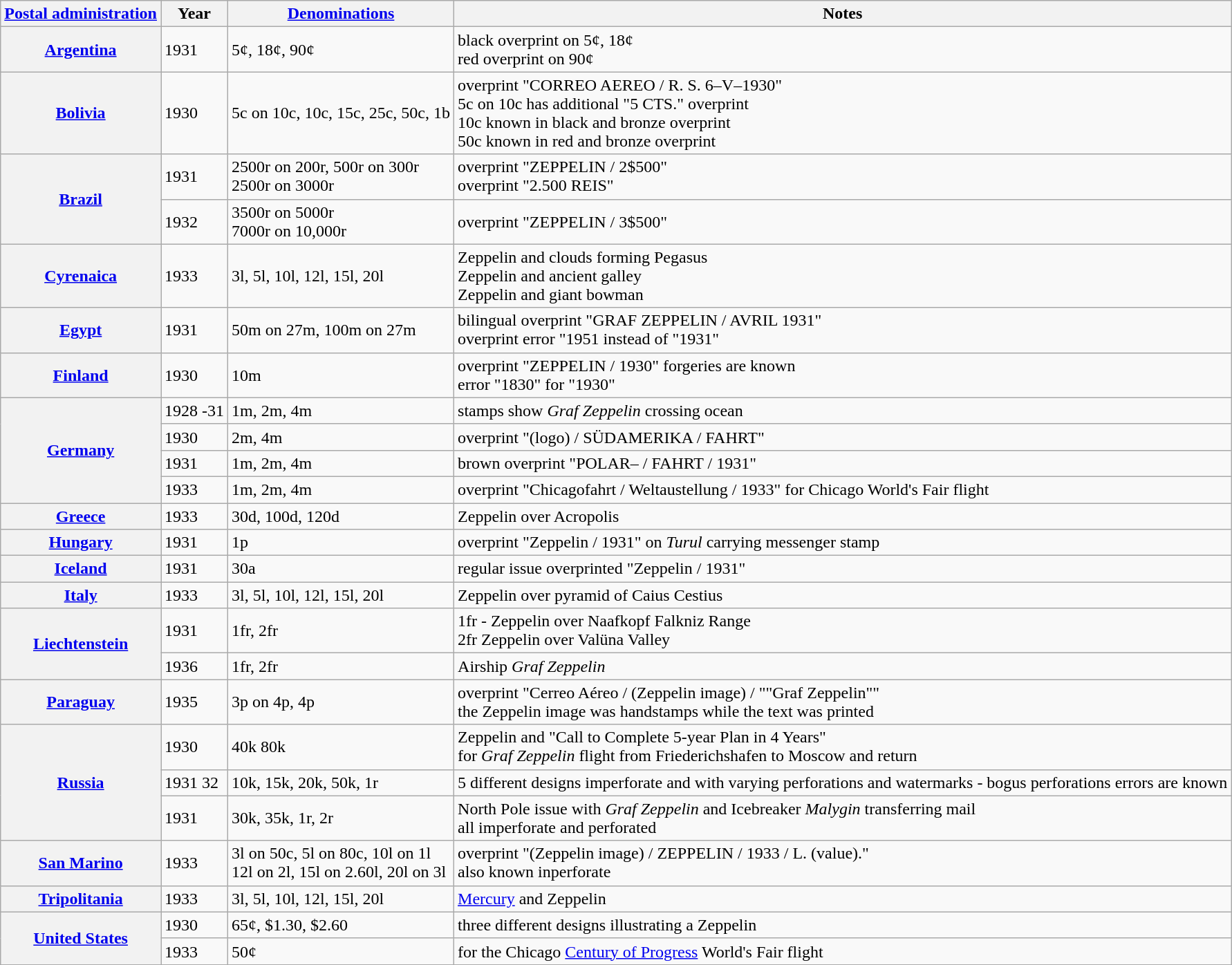<table class="wikitable">
<tr>
<th><a href='#'>Postal administration</a></th>
<th>Year</th>
<th><a href='#'>Denominations</a></th>
<th>Notes</th>
</tr>
<tr>
<th><a href='#'>Argentina</a></th>
<td>1931</td>
<td>5¢, 18¢, 90¢</td>
<td>black overprint on 5¢, 18¢<br>red overprint on 90¢</td>
</tr>
<tr>
<th><a href='#'>Bolivia</a></th>
<td>1930</td>
<td>5c on 10c, 10c, 15c, 25c, 50c, 1b</td>
<td>overprint "CORREO AEREO / R. S. 6–V–1930"<br>5c on 10c has additional "5 CTS." overprint<br>10c known in black and bronze overprint<br>50c known in red and bronze overprint</td>
</tr>
<tr>
<th rowspan="2"><a href='#'>Brazil</a></th>
<td>1931</td>
<td>2500r on 200r, 500r on 300r <br>2500r on 3000r</td>
<td>overprint "ZEPPELIN / 2$500" <br>overprint "2.500 REIS"</td>
</tr>
<tr>
<td>1932</td>
<td>3500r on 5000r<br>7000r on 10,000r</td>
<td>overprint "ZEPPELIN / 3$500" </td>
</tr>
<tr>
<th><a href='#'>Cyrenaica</a></th>
<td>1933</td>
<td>3l, 5l, 10l, 12l, 15l, 20l</td>
<td>Zeppelin and clouds forming Pegasus<br>Zeppelin and ancient galley<br>Zeppelin and giant bowman</td>
</tr>
<tr>
<th><a href='#'>Egypt</a></th>
<td>1931</td>
<td>50m on 27m, 100m on 27m</td>
<td>bilingual overprint "GRAF ZEPPELIN / AVRIL 1931"<br>overprint error "1951 instead of "1931"</td>
</tr>
<tr>
<th><a href='#'>Finland</a></th>
<td>1930</td>
<td>10m</td>
<td>overprint "ZEPPELIN / 1930" forgeries are known<br>error "1830" for "1930"</td>
</tr>
<tr>
<th rowspan="4"><a href='#'>Germany</a></th>
<td>1928 -31</td>
<td>1m, 2m, 4m</td>
<td>stamps show <em>Graf Zeppelin</em> crossing ocean</td>
</tr>
<tr>
<td>1930</td>
<td>2m, 4m</td>
<td>overprint "(logo) / SÜDAMERIKA / FAHRT"</td>
</tr>
<tr>
<td>1931</td>
<td>1m, 2m, 4m </td>
<td>brown overprint "POLAR– / FAHRT / 1931"</td>
</tr>
<tr>
<td>1933</td>
<td>1m, 2m, 4m </td>
<td>overprint "Chicagofahrt / Weltaustellung / 1933" for Chicago World's Fair flight</td>
</tr>
<tr>
<th><a href='#'>Greece</a></th>
<td>1933</td>
<td>30d, 100d, 120d</td>
<td>Zeppelin over Acropolis</td>
</tr>
<tr>
<th><a href='#'>Hungary</a></th>
<td>1931</td>
<td>1p</td>
<td>overprint "Zeppelin / 1931" on <em>Turul</em> carrying messenger stamp</td>
</tr>
<tr>
<th><a href='#'>Iceland</a></th>
<td>1931</td>
<td>30a</td>
<td>regular issue overprinted "Zeppelin / 1931"</td>
</tr>
<tr>
<th><a href='#'>Italy</a></th>
<td>1933</td>
<td>3l, 5l, 10l, 12l, 15l, 20l</td>
<td>Zeppelin over pyramid of Caius Cestius</td>
</tr>
<tr>
<th rowspan="2"><a href='#'>Liechtenstein</a></th>
<td>1931</td>
<td>1fr, 2fr</td>
<td>1fr - Zeppelin over Naafkopf Falkniz Range<br>2fr Zeppelin over Valüna Valley</td>
</tr>
<tr>
<td>1936</td>
<td>1fr, 2fr</td>
<td>Airship <em>Graf Zeppelin</em></td>
</tr>
<tr>
<th><a href='#'>Paraguay</a></th>
<td>1935</td>
<td>3p on 4p, 4p</td>
<td>overprint "Cerreo Aéreo / (Zeppelin image) / ""Graf Zeppelin""<br>the Zeppelin image was handstamps while the text was printed</td>
</tr>
<tr>
<th rowspan="3"><a href='#'>Russia</a></th>
<td>1930</td>
<td>40k 80k</td>
<td>Zeppelin and "Call to Complete 5-year Plan in 4 Years" <br>for <em>Graf Zeppelin</em> flight from Friederichshafen to Moscow and return</td>
</tr>
<tr>
<td>1931 32</td>
<td>10k, 15k, 20k, 50k, 1r</td>
<td>5 different designs imperforate and with varying perforations and watermarks - bogus perforations errors are known</td>
</tr>
<tr>
<td>1931</td>
<td>30k, 35k, 1r, 2r</td>
<td>North Pole issue with <em>Graf Zeppelin</em> and Icebreaker <em>Malygin</em> transferring mail <br>all imperforate and perforated</td>
</tr>
<tr>
<th><a href='#'>San Marino</a></th>
<td>1933</td>
<td>3l on 50c, 5l on 80c, 10l on 1l<br>12l on 2l, 15l on 2.60l, 20l on 3l</td>
<td>overprint "(Zeppelin image) / ZEPPELIN / 1933 / L. (value)."<br>also known inperforate</td>
</tr>
<tr>
<th><a href='#'>Tripolitania</a></th>
<td>1933</td>
<td>3l, 5l, 10l, 12l, 15l, 20l</td>
<td><a href='#'>Mercury</a> and Zeppelin</td>
</tr>
<tr>
<th rowspan="2"><a href='#'>United States</a></th>
<td>1930</td>
<td>65¢, $1.30, $2.60</td>
<td>three different designs illustrating a Zeppelin</td>
</tr>
<tr>
<td>1933</td>
<td>50¢</td>
<td>for the Chicago <a href='#'>Century of Progress</a> World's Fair flight</td>
</tr>
</table>
